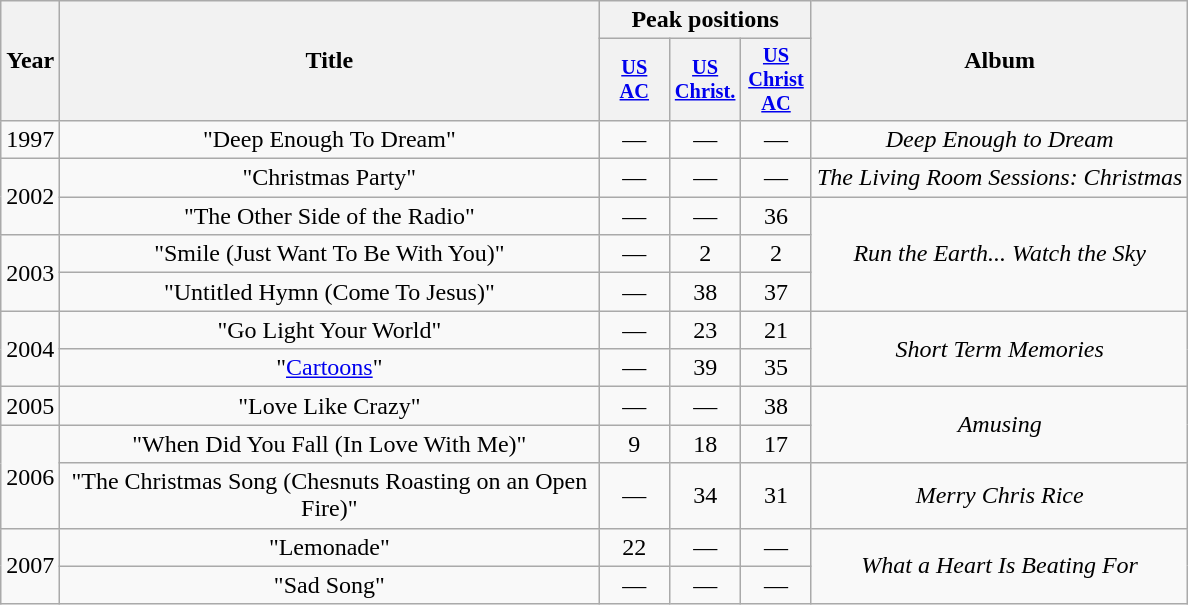<table class="wikitable" style="text-align:center">
<tr>
<th scope="col" rowspan="2" style="width:1em;">Year</th>
<th scope="col" rowspan="2" style="width:22em;">Title</th>
<th scope="col" colspan="3">Peak positions</th>
<th scope="col" rowspan="2">Album</th>
</tr>
<tr>
<th scope="col" style="width:3em;font-size:85%;"><a href='#'>US<br> AC</a><br></th>
<th scope="col" style="width:3em;font-size:85%;"><a href='#'>US Christ.</a><br></th>
<th scope="col" style="width:3em;font-size:85%;"><a href='#'>US Christ<br> AC</a><br></th>
</tr>
<tr>
<td rowspan="1">1997</td>
<td>"Deep Enough To Dream"</td>
<td>—</td>
<td>—</td>
<td>—</td>
<td rowspan="1"><em>Deep Enough to Dream</em></td>
</tr>
<tr>
<td rowspan="2">2002</td>
<td>"Christmas Party"</td>
<td>—</td>
<td>—</td>
<td>—</td>
<td rowspan="1"><em>The Living Room Sessions: Christmas</em></td>
</tr>
<tr>
<td>"The Other Side of the Radio"</td>
<td>—</td>
<td>—</td>
<td>36</td>
<td rowspan="3"><em>Run the Earth... Watch the Sky</em></td>
</tr>
<tr>
<td rowspan="2">2003</td>
<td>"Smile (Just Want To Be With You)"</td>
<td>—</td>
<td>2</td>
<td>2</td>
</tr>
<tr>
<td>"Untitled Hymn (Come To Jesus)"</td>
<td>—</td>
<td>38</td>
<td>37</td>
</tr>
<tr>
<td rowspan="2">2004</td>
<td>"Go Light Your World"</td>
<td>—</td>
<td>23</td>
<td>21</td>
<td rowspan="2"><em>Short Term Memories</em></td>
</tr>
<tr>
<td>"<a href='#'>Cartoons</a>"</td>
<td>—</td>
<td>39</td>
<td>35</td>
</tr>
<tr>
<td rowspan="1">2005</td>
<td>"Love Like Crazy"</td>
<td>—</td>
<td>—</td>
<td>38</td>
<td rowspan="2"><em>Amusing</em></td>
</tr>
<tr>
<td rowspan="2">2006</td>
<td>"When Did You Fall (In Love With Me)"</td>
<td>9</td>
<td>18</td>
<td>17</td>
</tr>
<tr>
<td>"The Christmas Song (Chesnuts Roasting on an Open Fire)"</td>
<td>—</td>
<td>34</td>
<td>31</td>
<td rowspan="1"><em>Merry Chris Rice</em></td>
</tr>
<tr>
<td rowspan="2">2007</td>
<td>"Lemonade"</td>
<td>22</td>
<td>—</td>
<td>—</td>
<td rowspan="2"><em>What a Heart Is Beating For</em></td>
</tr>
<tr>
<td>"Sad Song"</td>
<td>—</td>
<td>—</td>
<td>—</td>
</tr>
</table>
